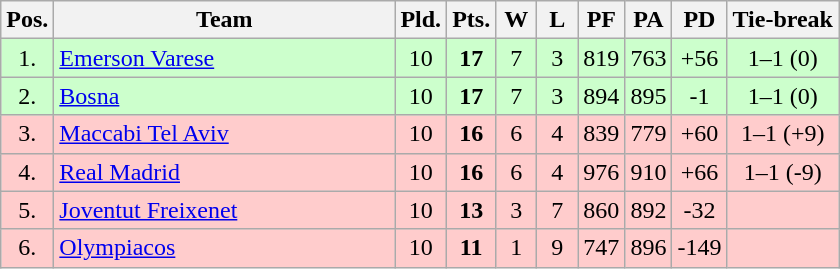<table class="wikitable" style="text-align:center">
<tr>
<th width=15>Pos.</th>
<th width=220>Team</th>
<th width=20>Pld.</th>
<th width=20>Pts.</th>
<th width=20>W</th>
<th width=20>L</th>
<th width=20>PF</th>
<th width=20>PA</th>
<th width=20>PD</th>
<th>Tie-break</th>
</tr>
<tr style="background: #ccffcc;">
<td>1.</td>
<td align=left> <a href='#'>Emerson Varese</a></td>
<td>10</td>
<td><strong>17</strong></td>
<td>7</td>
<td>3</td>
<td>819</td>
<td>763</td>
<td>+56</td>
<td>1–1 (0)</td>
</tr>
<tr style="background: #ccffcc;">
<td>2.</td>
<td align=left> <a href='#'>Bosna</a></td>
<td>10</td>
<td><strong>17</strong></td>
<td>7</td>
<td>3</td>
<td>894</td>
<td>895</td>
<td>-1</td>
<td>1–1 (0)</td>
</tr>
<tr style="background: #ffcccc;">
<td>3.</td>
<td align=left> <a href='#'>Maccabi Tel Aviv</a></td>
<td>10</td>
<td><strong>16</strong></td>
<td>6</td>
<td>4</td>
<td>839</td>
<td>779</td>
<td>+60</td>
<td>1–1 (+9)</td>
</tr>
<tr style="background: #ffcccc;">
<td>4.</td>
<td align=left> <a href='#'>Real Madrid</a></td>
<td>10</td>
<td><strong>16</strong></td>
<td>6</td>
<td>4</td>
<td>976</td>
<td>910</td>
<td>+66</td>
<td>1–1 (-9)</td>
</tr>
<tr style="background: #ffcccc;">
<td>5.</td>
<td align=left> <a href='#'>Joventut Freixenet</a></td>
<td>10</td>
<td><strong>13</strong></td>
<td>3</td>
<td>7</td>
<td>860</td>
<td>892</td>
<td>-32</td>
<td></td>
</tr>
<tr style="background: #ffcccc;">
<td>6.</td>
<td align=left> <a href='#'>Olympiacos</a></td>
<td>10</td>
<td><strong>11</strong></td>
<td>1</td>
<td>9</td>
<td>747</td>
<td>896</td>
<td>-149</td>
<td></td>
</tr>
</table>
